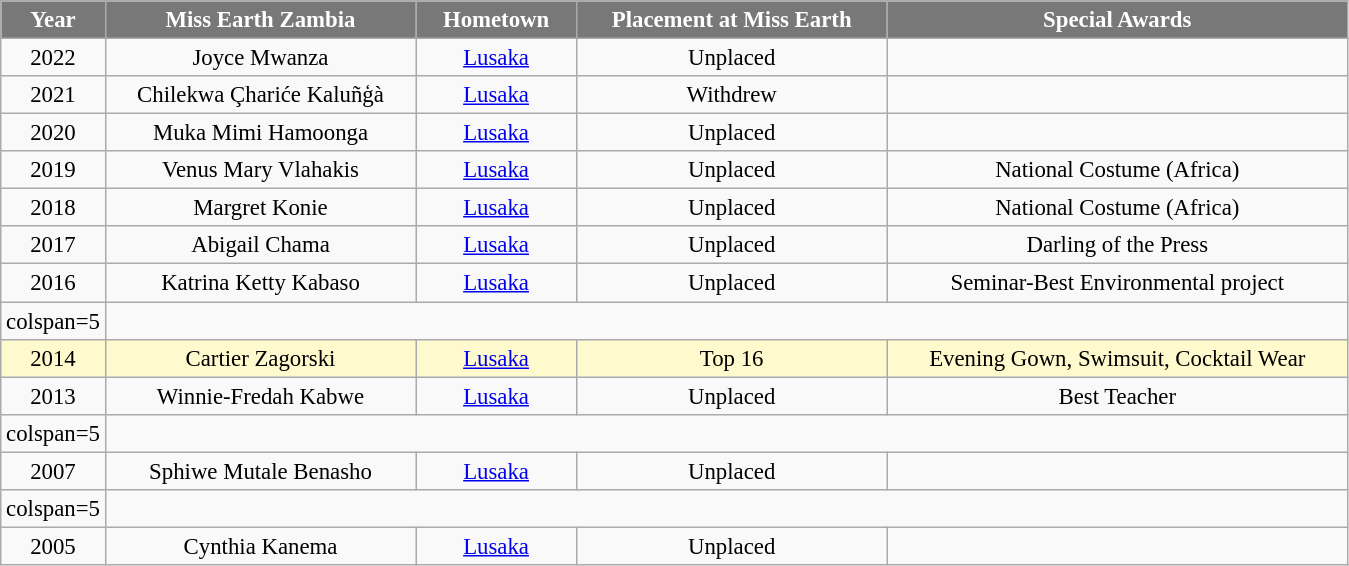<table class="wikitable sortable" style="font-size:95%; text-align:center;">
<tr>
<th width="30" style="background-color:#787878;color:#FFFFFF;">Year</th>
<th style="width:200px;background-color:#787878;color:#FFFFFF;">Miss Earth Zambia</th>
<th style="width:100px;background-color:#787878;color:#FFFFFF;">Hometown</th>
<th style="width:200px;background-color:#787878;color:#FFFFFF;">Placement at Miss Earth</th>
<th style="width:300px;background-color:#787878;color:#FFFFFF;">Special Awards</th>
</tr>
<tr>
<td>2022</td>
<td>Joyce Mwanza</td>
<td><a href='#'>Lusaka</a></td>
<td>Unplaced</td>
<td></td>
</tr>
<tr>
<td>2021</td>
<td>Chilekwa Çhariće Kaluñģà</td>
<td><a href='#'>Lusaka</a></td>
<td>Withdrew</td>
<td></td>
</tr>
<tr>
<td>2020</td>
<td>Muka Mimi Hamoonga</td>
<td><a href='#'>Lusaka</a></td>
<td>Unplaced</td>
<td></td>
</tr>
<tr>
<td>2019</td>
<td>Venus Mary Vlahakis</td>
<td><a href='#'>Lusaka</a></td>
<td>Unplaced</td>
<td> National  Costume (Africa)</td>
</tr>
<tr>
<td>2018</td>
<td>Margret Konie</td>
<td><a href='#'>Lusaka</a></td>
<td>Unplaced</td>
<td> National  Costume (Africa)</td>
</tr>
<tr>
<td>2017</td>
<td>Abigail Chama</td>
<td><a href='#'>Lusaka</a></td>
<td>Unplaced</td>
<td> Darling of the Press</td>
</tr>
<tr>
<td>2016</td>
<td>Katrina Ketty Kabaso</td>
<td><a href='#'>Lusaka</a></td>
<td>Unplaced</td>
<td>Seminar-Best Environmental project</td>
</tr>
<tr>
<td>colspan=5 </td>
</tr>
<tr style="background-color:#FFFACD;">
<td>2014</td>
<td>Cartier Zagorski</td>
<td><a href='#'>Lusaka</a></td>
<td>Top 16</td>
<td> Evening Gown,  Swimsuit,  Cocktail Wear</td>
</tr>
<tr>
<td>2013</td>
<td>Winnie-Fredah Kabwe</td>
<td><a href='#'>Lusaka</a></td>
<td>Unplaced</td>
<td> Best Teacher</td>
</tr>
<tr>
<td>colspan=5 </td>
</tr>
<tr>
<td>2007</td>
<td>Sphiwe Mutale Benasho</td>
<td><a href='#'>Lusaka</a></td>
<td>Unplaced</td>
<td></td>
</tr>
<tr>
<td>colspan=5 </td>
</tr>
<tr>
<td>2005</td>
<td>Cynthia Kanema</td>
<td><a href='#'>Lusaka</a></td>
<td>Unplaced</td>
<td></td>
</tr>
</table>
